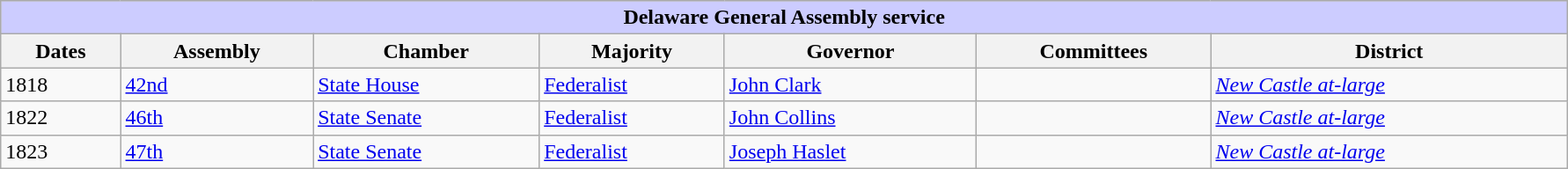<table class=wikitable style="width: 94%" style="text-align: center;" align="center">
<tr bgcolor=#cccccc>
<th colspan=7 style="background: #ccccff;">Delaware General Assembly service</th>
</tr>
<tr>
<th><strong>Dates</strong></th>
<th><strong>Assembly</strong></th>
<th><strong>Chamber</strong></th>
<th><strong>Majority</strong></th>
<th><strong>Governor</strong></th>
<th><strong>Committees</strong></th>
<th><strong>District</strong></th>
</tr>
<tr>
<td>1818</td>
<td><a href='#'>42nd</a></td>
<td><a href='#'>State House</a></td>
<td><a href='#'>Federalist</a></td>
<td><a href='#'>John Clark</a></td>
<td></td>
<td><a href='#'><em>New Castle at-large</em></a></td>
</tr>
<tr>
<td>1822</td>
<td><a href='#'>46th</a></td>
<td><a href='#'>State Senate</a></td>
<td><a href='#'>Federalist</a></td>
<td><a href='#'>John Collins</a></td>
<td></td>
<td><a href='#'><em>New Castle at-large</em></a></td>
</tr>
<tr>
<td>1823</td>
<td><a href='#'>47th</a></td>
<td><a href='#'>State Senate</a></td>
<td><a href='#'>Federalist</a></td>
<td><a href='#'>Joseph Haslet</a></td>
<td></td>
<td><a href='#'><em>New Castle at-large</em></a></td>
</tr>
</table>
